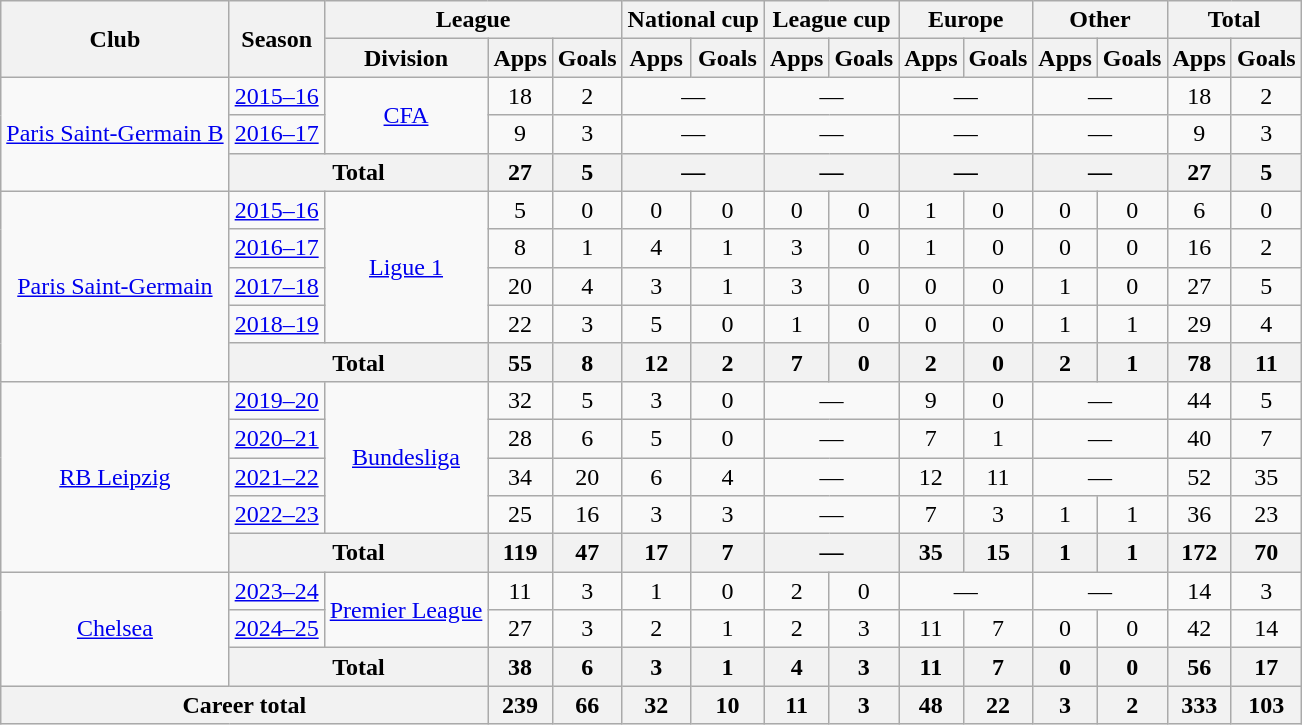<table class="wikitable" style="text-align: center;">
<tr>
<th rowspan="2">Club</th>
<th rowspan="2">Season</th>
<th colspan="3">League</th>
<th colspan="2">National cup</th>
<th colspan="2">League cup</th>
<th colspan="2">Europe</th>
<th colspan="2">Other</th>
<th colspan="2">Total</th>
</tr>
<tr>
<th>Division</th>
<th>Apps</th>
<th>Goals</th>
<th>Apps</th>
<th>Goals</th>
<th>Apps</th>
<th>Goals</th>
<th>Apps</th>
<th>Goals</th>
<th>Apps</th>
<th>Goals</th>
<th>Apps</th>
<th>Goals</th>
</tr>
<tr>
<td rowspan="3"><a href='#'>Paris Saint-Germain B</a></td>
<td><a href='#'>2015–16</a></td>
<td rowspan="2"><a href='#'>CFA</a></td>
<td>18</td>
<td>2</td>
<td colspan="2">—</td>
<td colspan="2">—</td>
<td colspan="2">—</td>
<td colspan="2">—</td>
<td>18</td>
<td>2</td>
</tr>
<tr>
<td><a href='#'>2016–17</a></td>
<td>9</td>
<td>3</td>
<td colspan="2">—</td>
<td colspan="2">—</td>
<td colspan="2">—</td>
<td colspan="2">—</td>
<td>9</td>
<td>3</td>
</tr>
<tr>
<th colspan="2">Total</th>
<th>27</th>
<th>5</th>
<th colspan="2">—</th>
<th colspan="2">—</th>
<th colspan="2">—</th>
<th colspan="2">—</th>
<th>27</th>
<th>5</th>
</tr>
<tr>
<td rowspan="5"><a href='#'>Paris Saint-Germain</a></td>
<td><a href='#'>2015–16</a></td>
<td rowspan="4"><a href='#'>Ligue 1</a></td>
<td>5</td>
<td>0</td>
<td>0</td>
<td>0</td>
<td>0</td>
<td>0</td>
<td>1</td>
<td>0</td>
<td>0</td>
<td>0</td>
<td>6</td>
<td>0</td>
</tr>
<tr>
<td><a href='#'>2016–17</a></td>
<td>8</td>
<td>1</td>
<td>4</td>
<td>1</td>
<td>3</td>
<td>0</td>
<td>1</td>
<td>0</td>
<td>0</td>
<td>0</td>
<td>16</td>
<td>2</td>
</tr>
<tr>
<td><a href='#'>2017–18</a></td>
<td>20</td>
<td>4</td>
<td>3</td>
<td>1</td>
<td>3</td>
<td>0</td>
<td>0</td>
<td>0</td>
<td>1</td>
<td>0</td>
<td>27</td>
<td>5</td>
</tr>
<tr>
<td><a href='#'>2018–19</a></td>
<td>22</td>
<td>3</td>
<td>5</td>
<td>0</td>
<td>1</td>
<td>0</td>
<td>0</td>
<td>0</td>
<td>1</td>
<td>1</td>
<td>29</td>
<td>4</td>
</tr>
<tr>
<th colspan="2">Total</th>
<th>55</th>
<th>8</th>
<th>12</th>
<th>2</th>
<th>7</th>
<th>0</th>
<th>2</th>
<th>0</th>
<th>2</th>
<th>1</th>
<th>78</th>
<th>11</th>
</tr>
<tr>
<td rowspan="5"><a href='#'>RB Leipzig</a></td>
<td><a href='#'>2019–20</a></td>
<td rowspan="4"><a href='#'>Bundesliga</a></td>
<td>32</td>
<td>5</td>
<td>3</td>
<td>0</td>
<td colspan="2">—</td>
<td>9</td>
<td>0</td>
<td colspan="2">—</td>
<td>44</td>
<td>5</td>
</tr>
<tr>
<td><a href='#'>2020–21</a></td>
<td>28</td>
<td>6</td>
<td>5</td>
<td>0</td>
<td colspan="2">—</td>
<td>7</td>
<td>1</td>
<td colspan="2">—</td>
<td>40</td>
<td>7</td>
</tr>
<tr>
<td><a href='#'>2021–22</a></td>
<td>34</td>
<td>20</td>
<td>6</td>
<td>4</td>
<td colspan="2">—</td>
<td>12</td>
<td>11</td>
<td colspan="2">—</td>
<td>52</td>
<td>35</td>
</tr>
<tr>
<td><a href='#'>2022–23</a></td>
<td>25</td>
<td>16</td>
<td>3</td>
<td>3</td>
<td colspan="2">—</td>
<td>7</td>
<td>3</td>
<td>1</td>
<td>1</td>
<td>36</td>
<td>23</td>
</tr>
<tr>
<th colspan="2">Total</th>
<th>119</th>
<th>47</th>
<th>17</th>
<th>7</th>
<th colspan="2">—</th>
<th>35</th>
<th>15</th>
<th>1</th>
<th>1</th>
<th>172</th>
<th>70</th>
</tr>
<tr>
<td rowspan="3"><a href='#'>Chelsea</a></td>
<td><a href='#'>2023–24</a></td>
<td rowspan="2"><a href='#'>Premier League</a></td>
<td>11</td>
<td>3</td>
<td>1</td>
<td>0</td>
<td>2</td>
<td>0</td>
<td colspan="2">—</td>
<td colspan="2">—</td>
<td>14</td>
<td>3</td>
</tr>
<tr>
<td><a href='#'>2024–25</a></td>
<td>27</td>
<td>3</td>
<td>2</td>
<td>1</td>
<td>2</td>
<td>3</td>
<td>11</td>
<td>7</td>
<td>0</td>
<td>0</td>
<td>42</td>
<td>14</td>
</tr>
<tr>
<th colspan="2">Total</th>
<th>38</th>
<th>6</th>
<th>3</th>
<th>1</th>
<th>4</th>
<th>3</th>
<th>11</th>
<th>7</th>
<th>0</th>
<th>0</th>
<th>56</th>
<th>17</th>
</tr>
<tr>
<th colspan="3">Career total</th>
<th>239</th>
<th>66</th>
<th>32</th>
<th>10</th>
<th>11</th>
<th>3</th>
<th>48</th>
<th>22</th>
<th>3</th>
<th>2</th>
<th>333</th>
<th>103</th>
</tr>
</table>
